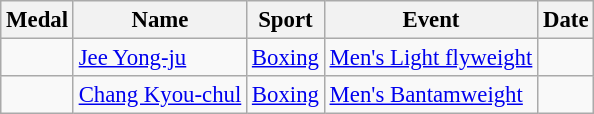<table class="wikitable sortable" style="font-size:95%;">
<tr>
<th>Medal</th>
<th>Name</th>
<th>Sport</th>
<th>Event</th>
<th>Date</th>
</tr>
<tr>
<td></td>
<td><a href='#'>Jee Yong-ju</a></td>
<td><a href='#'>Boxing</a></td>
<td><a href='#'>Men's Light flyweight</a></td>
<td></td>
</tr>
<tr>
<td></td>
<td><a href='#'>Chang Kyou-chul</a></td>
<td><a href='#'>Boxing</a></td>
<td><a href='#'>Men's Bantamweight</a></td>
<td></td>
</tr>
</table>
